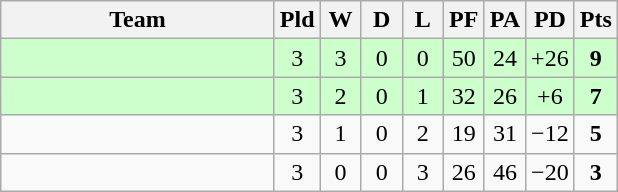<table class="wikitable" style="text-align:center;">
<tr>
<th width=175>Team</th>
<th width=20 abbr="Played">Pld</th>
<th width=20 abbr="Won">W</th>
<th width=20 abbr="Drawn">D</th>
<th width=20 abbr="Lost">L</th>
<th width=20 abbr="Points for">PF</th>
<th width=20 abbr="Points against">PA</th>
<th width=25 abbr="Points difference">PD</th>
<th width=20 abbr="Points">Pts</th>
</tr>
<tr bgcolor=ccffcc>
<td align=left></td>
<td>3</td>
<td>3</td>
<td>0</td>
<td>0</td>
<td>50</td>
<td>24</td>
<td>+26</td>
<td><strong>9</strong></td>
</tr>
<tr bgcolor=ccffcc>
<td align=left></td>
<td>3</td>
<td>2</td>
<td>0</td>
<td>1</td>
<td>32</td>
<td>26</td>
<td>+6</td>
<td><strong>7</strong></td>
</tr>
<tr>
<td align=left></td>
<td>3</td>
<td>1</td>
<td>0</td>
<td>2</td>
<td>19</td>
<td>31</td>
<td>−12</td>
<td><strong>5</strong></td>
</tr>
<tr>
<td align=left></td>
<td>3</td>
<td>0</td>
<td>0</td>
<td>3</td>
<td>26</td>
<td>46</td>
<td>−20</td>
<td><strong>3</strong></td>
</tr>
</table>
